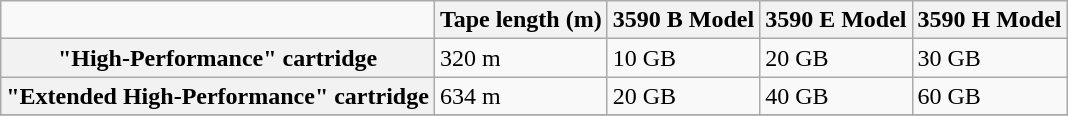<table class="wikitable" style="float:center; margin-left: 1em;">
<tr>
<td></td>
<th>Tape length (m)</th>
<th>3590 B Model</th>
<th>3590 E Model</th>
<th>3590 H Model</th>
</tr>
<tr>
<th>"High-Performance" cartridge</th>
<td>320 m</td>
<td>10 GB</td>
<td>20 GB</td>
<td>30 GB</td>
</tr>
<tr>
<th>"Extended High-Performance" cartridge</th>
<td>634 m</td>
<td>20 GB</td>
<td>40 GB</td>
<td>60 GB</td>
</tr>
<tr>
</tr>
</table>
